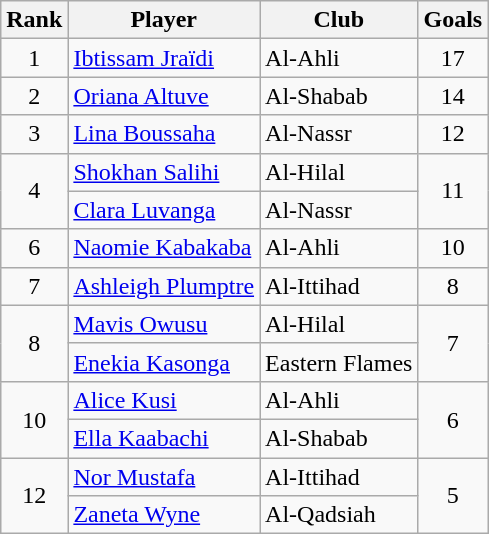<table class="wikitable" style="text-align:center">
<tr>
<th>Rank</th>
<th>Player</th>
<th>Club</th>
<th>Goals</th>
</tr>
<tr>
<td>1</td>
<td align="left"> <a href='#'>Ibtissam Jraïdi</a></td>
<td align="left">Al-Ahli</td>
<td>17</td>
</tr>
<tr>
<td>2</td>
<td align="left"> <a href='#'>Oriana Altuve</a></td>
<td align="left">Al-Shabab</td>
<td>14</td>
</tr>
<tr>
<td>3</td>
<td align="left"> <a href='#'>Lina Boussaha</a></td>
<td align="left">Al-Nassr</td>
<td>12</td>
</tr>
<tr>
<td rowspan=2>4</td>
<td align="left"> <a href='#'>Shokhan Salihi</a></td>
<td align="left">Al-Hilal</td>
<td rowspan=2>11</td>
</tr>
<tr>
<td align="left"> <a href='#'>Clara Luvanga</a></td>
<td align="left">Al-Nassr</td>
</tr>
<tr>
<td>6</td>
<td align="left"> <a href='#'>Naomie Kabakaba</a></td>
<td align="left">Al-Ahli</td>
<td>10</td>
</tr>
<tr>
<td>7</td>
<td align="left"> <a href='#'>Ashleigh Plumptre</a></td>
<td align="left">Al-Ittihad</td>
<td>8</td>
</tr>
<tr>
<td rowspan=2>8</td>
<td align="left"> <a href='#'>Mavis Owusu</a></td>
<td align="left">Al-Hilal</td>
<td rowspan=2>7</td>
</tr>
<tr>
<td align="left"> <a href='#'>Enekia Kasonga</a></td>
<td align="left">Eastern Flames</td>
</tr>
<tr>
<td rowspan=2>10</td>
<td align="left"> <a href='#'>Alice Kusi</a></td>
<td align="left">Al-Ahli</td>
<td rowspan=2>6</td>
</tr>
<tr>
<td align="left"> <a href='#'>Ella Kaabachi</a></td>
<td align="left">Al-Shabab</td>
</tr>
<tr>
<td rowspan=2>12</td>
<td align="left"> <a href='#'>Nor Mustafa</a></td>
<td align="left">Al-Ittihad</td>
<td rowspan=2>5</td>
</tr>
<tr>
<td align="left"> <a href='#'>Zaneta Wyne</a></td>
<td align="left">Al-Qadsiah</td>
</tr>
</table>
